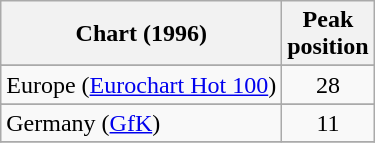<table class="wikitable sortable">
<tr>
<th>Chart (1996)</th>
<th>Peak<br>position</th>
</tr>
<tr>
</tr>
<tr>
<td>Europe (<a href='#'>Eurochart Hot 100</a>)</td>
<td align="center">28</td>
</tr>
<tr>
</tr>
<tr>
<td>Germany (<a href='#'>GfK</a>)</td>
<td align="center">11</td>
</tr>
<tr>
</tr>
</table>
